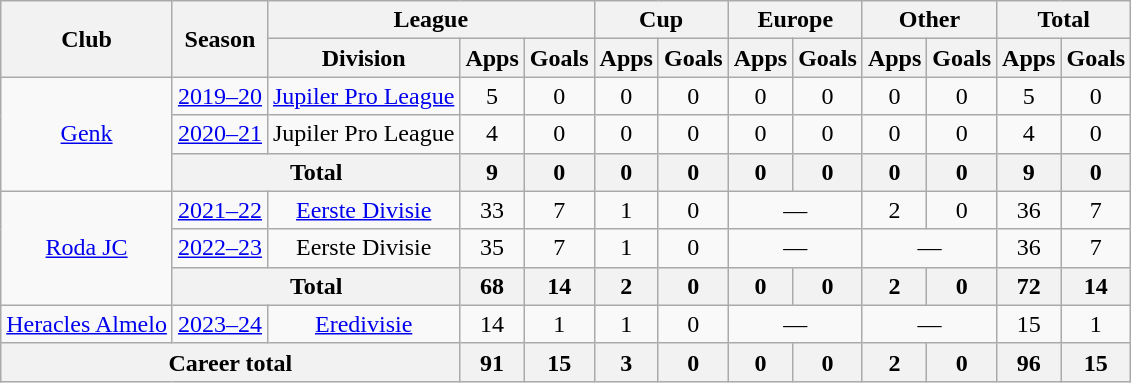<table class="wikitable" style="text-align:center">
<tr>
<th rowspan="2">Club</th>
<th rowspan="2">Season</th>
<th colspan="3">League</th>
<th colspan="2">Cup</th>
<th colspan="2">Europe</th>
<th colspan="2">Other</th>
<th colspan="2">Total</th>
</tr>
<tr>
<th>Division</th>
<th>Apps</th>
<th>Goals</th>
<th>Apps</th>
<th>Goals</th>
<th>Apps</th>
<th>Goals</th>
<th>Apps</th>
<th>Goals</th>
<th>Apps</th>
<th>Goals</th>
</tr>
<tr>
<td rowspan="3"><a href='#'>Genk</a></td>
<td><a href='#'>2019–20</a></td>
<td><a href='#'>Jupiler Pro League</a></td>
<td>5</td>
<td>0</td>
<td>0</td>
<td>0</td>
<td>0</td>
<td>0</td>
<td>0</td>
<td>0</td>
<td>5</td>
<td>0</td>
</tr>
<tr>
<td><a href='#'>2020–21</a></td>
<td>Jupiler Pro League</td>
<td>4</td>
<td>0</td>
<td>0</td>
<td>0</td>
<td>0</td>
<td>0</td>
<td>0</td>
<td>0</td>
<td>4</td>
<td>0</td>
</tr>
<tr>
<th colspan="2">Total</th>
<th>9</th>
<th>0</th>
<th>0</th>
<th>0</th>
<th>0</th>
<th>0</th>
<th>0</th>
<th>0</th>
<th>9</th>
<th>0</th>
</tr>
<tr>
<td rowspan="3"><a href='#'>Roda JC</a></td>
<td><a href='#'>2021–22</a></td>
<td><a href='#'>Eerste Divisie</a></td>
<td>33</td>
<td>7</td>
<td>1</td>
<td>0</td>
<td colspan="2">—</td>
<td>2</td>
<td>0</td>
<td>36</td>
<td>7</td>
</tr>
<tr>
<td><a href='#'>2022–23</a></td>
<td>Eerste Divisie</td>
<td>35</td>
<td>7</td>
<td>1</td>
<td>0</td>
<td colspan="2">—</td>
<td colspan="2">—</td>
<td>36</td>
<td>7</td>
</tr>
<tr>
<th colspan="2">Total</th>
<th>68</th>
<th>14</th>
<th>2</th>
<th>0</th>
<th>0</th>
<th>0</th>
<th>2</th>
<th>0</th>
<th>72</th>
<th>14</th>
</tr>
<tr>
<td><a href='#'>Heracles Almelo</a></td>
<td><a href='#'>2023–24</a></td>
<td><a href='#'>Eredivisie</a></td>
<td>14</td>
<td>1</td>
<td>1</td>
<td>0</td>
<td colspan="2">—</td>
<td colspan="2">—</td>
<td>15</td>
<td>1</td>
</tr>
<tr>
<th colspan="3">Career total</th>
<th>91</th>
<th>15</th>
<th>3</th>
<th>0</th>
<th>0</th>
<th>0</th>
<th>2</th>
<th>0</th>
<th>96</th>
<th>15</th>
</tr>
</table>
